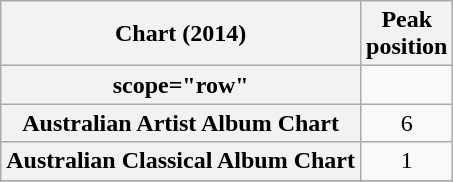<table class="wikitable sortable plainrowheaders" style="text-align:center;">
<tr>
<th scope="col">Chart (2014)</th>
<th scope="col">Peak<br>position</th>
</tr>
<tr>
<th>scope="row"</th>
</tr>
<tr>
<th scope="row">Australian Artist Album Chart</th>
<td>6</td>
</tr>
<tr>
<th scope="row">Australian Classical Album Chart</th>
<td>1</td>
</tr>
<tr>
</tr>
</table>
